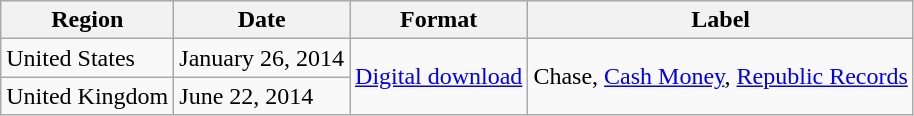<table class=wikitable>
<tr>
<th>Region</th>
<th>Date</th>
<th>Format</th>
<th>Label</th>
</tr>
<tr>
<td>United States</td>
<td>January 26, 2014</td>
<td rowspan="2"><a href='#'>Digital download</a></td>
<td rowspan="2">Chase, <a href='#'>Cash Money</a>, <a href='#'>Republic Records</a></td>
</tr>
<tr>
<td>United Kingdom</td>
<td>June 22, 2014</td>
</tr>
</table>
